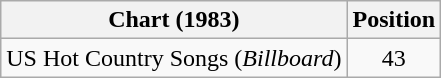<table class="wikitable">
<tr>
<th>Chart (1983)</th>
<th>Position</th>
</tr>
<tr>
<td>US Hot Country Songs (<em>Billboard</em>)</td>
<td align="center">43</td>
</tr>
</table>
